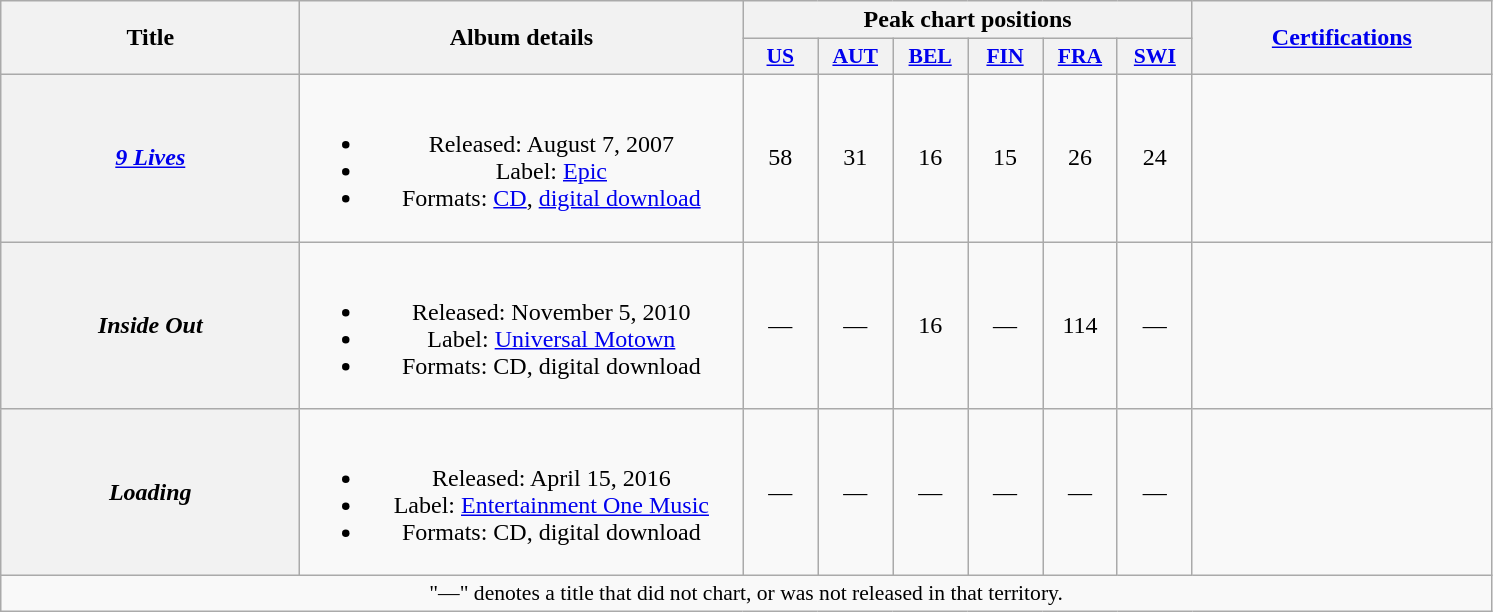<table class="wikitable plainrowheaders" style="text-align:center;" border="1">
<tr>
<th scope="col" rowspan="2" style="width:12em;">Title</th>
<th scope="col" rowspan="2" style="width:18em;">Album details</th>
<th scope="col" colspan="6">Peak chart positions</th>
<th scope="col" rowspan="2" style="width:12em;"><a href='#'>Certifications</a></th>
</tr>
<tr>
<th scope="col" style="width:3em;font-size:90%;"><a href='#'>US</a><br></th>
<th scope="col" style="width:3em;font-size:90%;"><a href='#'>AUT</a><br></th>
<th scope="col" style="width:3em;font-size:90%;"><a href='#'>BEL</a><br></th>
<th scope="col" style="width:3em;font-size:90%;"><a href='#'>FIN</a><br></th>
<th scope="col" style="width:3em;font-size:90%;"><a href='#'>FRA</a><br></th>
<th scope="col" style="width:3em;font-size:90%;"><a href='#'>SWI</a><br></th>
</tr>
<tr>
<th scope="row"><em><a href='#'>9 Lives</a></em></th>
<td><br><ul><li>Released: August 7, 2007</li><li>Label: <a href='#'>Epic</a></li><li>Formats: <a href='#'>CD</a>, <a href='#'>digital download</a></li></ul></td>
<td>58</td>
<td>31</td>
<td>16</td>
<td>15</td>
<td>26</td>
<td>24</td>
<td></td>
</tr>
<tr>
<th scope="row"><em>Inside Out</em></th>
<td><br><ul><li>Released: November 5, 2010</li><li>Label: <a href='#'>Universal Motown</a></li><li>Formats: CD, digital download</li></ul></td>
<td>—</td>
<td>—</td>
<td>16</td>
<td>—</td>
<td>114</td>
<td>—</td>
<td></td>
</tr>
<tr>
<th scope="row"><em>Loading</em></th>
<td><br><ul><li>Released: April 15, 2016</li><li>Label: <a href='#'>Entertainment One Music</a></li><li>Formats: CD, digital download</li></ul></td>
<td>—</td>
<td>—</td>
<td>—</td>
<td>—</td>
<td>—</td>
<td>—</td>
<td></td>
</tr>
<tr>
<td colspan="18" style="font-size:90%">"—" denotes a title that did not chart, or was not released in that territory.</td>
</tr>
</table>
